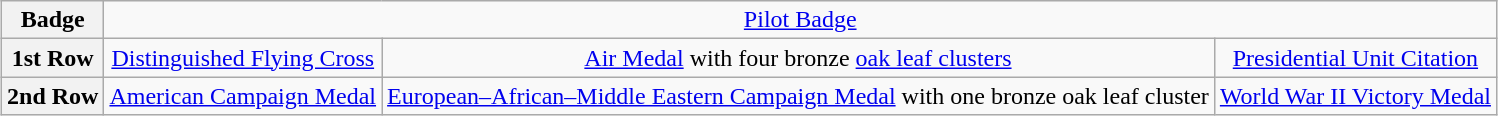<table class="wikitable" style="margin:1em auto; text-align:center;">
<tr>
<th>Badge</th>
<td colspan="3"><a href='#'>Pilot Badge</a></td>
</tr>
<tr>
<th>1st Row</th>
<td><a href='#'>Distinguished Flying Cross</a></td>
<td><a href='#'>Air Medal</a> with four bronze <a href='#'>oak leaf clusters</a></td>
<td><a href='#'>Presidential Unit Citation</a></td>
</tr>
<tr>
<th>2nd Row</th>
<td><a href='#'>American Campaign Medal</a></td>
<td><a href='#'>European–African–Middle Eastern Campaign Medal</a> with one bronze oak leaf cluster</td>
<td><a href='#'>World War II Victory Medal</a></td>
</tr>
</table>
